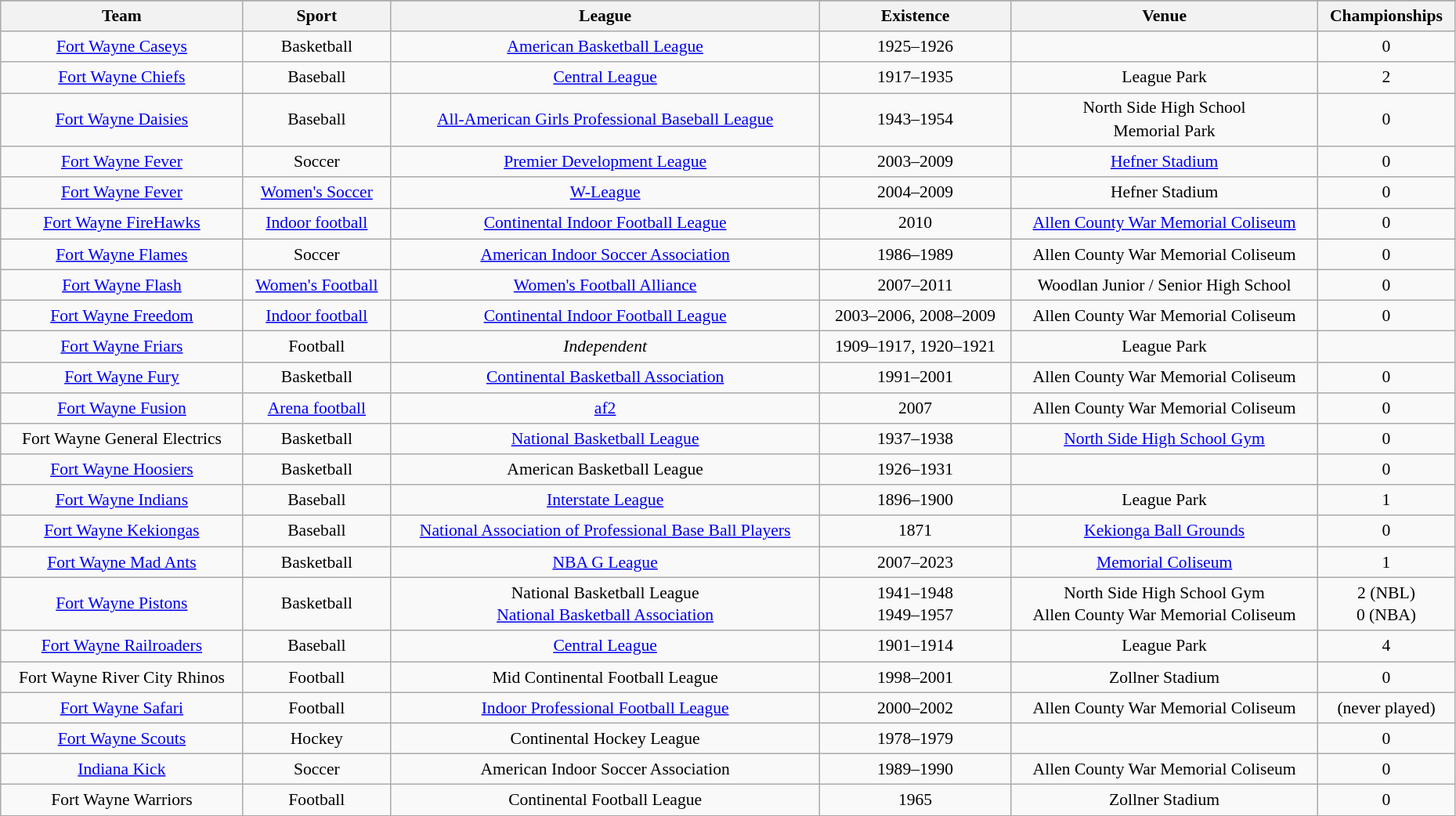<table class="wikitable sortable" style="font-size:90%;width:98%;text-align:center;line-height:135%">
<tr>
</tr>
<tr>
<th>Team</th>
<th>Sport</th>
<th>League</th>
<th>Existence</th>
<th>Venue</th>
<th>Championships</th>
</tr>
<tr>
<td><a href='#'>Fort Wayne Caseys</a></td>
<td>Basketball</td>
<td><a href='#'>American Basketball League</a></td>
<td>1925–1926</td>
<td></td>
<td>0</td>
</tr>
<tr>
<td><a href='#'>Fort Wayne Chiefs</a></td>
<td>Baseball</td>
<td><a href='#'>Central League</a></td>
<td>1917–1935</td>
<td>League Park</td>
<td>2</td>
</tr>
<tr>
<td><a href='#'>Fort Wayne Daisies</a></td>
<td>Baseball</td>
<td><a href='#'>All-American Girls Professional Baseball League</a></td>
<td>1943–1954</td>
<td>North Side High School<br>Memorial Park</td>
<td>0</td>
</tr>
<tr>
<td><a href='#'>Fort Wayne Fever</a></td>
<td>Soccer</td>
<td><a href='#'>Premier Development League</a></td>
<td>2003–2009</td>
<td><a href='#'>Hefner Stadium</a></td>
<td>0</td>
</tr>
<tr>
<td><a href='#'>Fort Wayne Fever</a></td>
<td><a href='#'>Women's Soccer</a></td>
<td><a href='#'>W-League</a></td>
<td>2004–2009</td>
<td>Hefner Stadium</td>
<td>0</td>
</tr>
<tr>
<td><a href='#'>Fort Wayne FireHawks</a></td>
<td><a href='#'>Indoor football</a></td>
<td><a href='#'>Continental Indoor Football League</a></td>
<td>2010</td>
<td><a href='#'>Allen County War Memorial Coliseum</a></td>
<td>0</td>
</tr>
<tr>
<td><a href='#'>Fort Wayne Flames</a></td>
<td>Soccer</td>
<td><a href='#'>American Indoor Soccer Association</a></td>
<td>1986–1989</td>
<td>Allen County War Memorial Coliseum</td>
<td>0</td>
</tr>
<tr>
<td><a href='#'>Fort Wayne Flash</a></td>
<td><a href='#'>Women's Football</a></td>
<td><a href='#'>Women's Football Alliance</a></td>
<td>2007–2011</td>
<td>Woodlan Junior / Senior High School</td>
<td>0</td>
</tr>
<tr>
<td><a href='#'>Fort Wayne Freedom</a></td>
<td><a href='#'>Indoor football</a></td>
<td><a href='#'>Continental Indoor Football League</a></td>
<td>2003–2006, 2008–2009</td>
<td>Allen County War Memorial Coliseum</td>
<td>0</td>
</tr>
<tr>
<td><a href='#'>Fort Wayne Friars</a></td>
<td>Football</td>
<td><em>Independent</em></td>
<td>1909–1917, 1920–1921</td>
<td>League Park</td>
<td></td>
</tr>
<tr>
<td><a href='#'>Fort Wayne Fury</a></td>
<td>Basketball</td>
<td><a href='#'>Continental Basketball Association</a></td>
<td>1991–2001</td>
<td>Allen County War Memorial Coliseum</td>
<td>0</td>
</tr>
<tr>
<td><a href='#'>Fort Wayne Fusion</a></td>
<td><a href='#'>Arena football</a></td>
<td><a href='#'>af2</a></td>
<td>2007</td>
<td>Allen County War Memorial Coliseum</td>
<td>0</td>
</tr>
<tr>
<td>Fort Wayne General Electrics</td>
<td>Basketball</td>
<td><a href='#'>National Basketball League</a></td>
<td>1937–1938</td>
<td><a href='#'>North Side High School Gym</a></td>
<td>0</td>
</tr>
<tr>
<td><a href='#'>Fort Wayne Hoosiers</a></td>
<td>Basketball</td>
<td>American Basketball League</td>
<td>1926–1931</td>
<td></td>
<td>0</td>
</tr>
<tr>
<td><a href='#'>Fort Wayne Indians</a></td>
<td>Baseball</td>
<td><a href='#'>Interstate League</a></td>
<td>1896–1900</td>
<td>League Park</td>
<td>1</td>
</tr>
<tr>
<td><a href='#'>Fort Wayne Kekiongas</a></td>
<td>Baseball</td>
<td><a href='#'>National Association of Professional Base Ball Players</a></td>
<td>1871</td>
<td><a href='#'>Kekionga Ball Grounds</a></td>
<td>0</td>
</tr>
<tr>
<td><a href='#'>Fort Wayne Mad Ants</a></td>
<td>Basketball</td>
<td><a href='#'>NBA G League</a></td>
<td>2007–2023</td>
<td><a href='#'>Memorial Coliseum</a></td>
<td>1</td>
</tr>
<tr>
<td><a href='#'>Fort Wayne Pistons</a></td>
<td>Basketball</td>
<td>National Basketball League<br><a href='#'>National Basketball Association</a></td>
<td>1941–1948<br>1949–1957</td>
<td>North Side High School Gym<br>Allen County War Memorial Coliseum</td>
<td>2 (NBL)<br>0 (NBA)</td>
</tr>
<tr>
<td><a href='#'>Fort Wayne Railroaders</a></td>
<td>Baseball</td>
<td><a href='#'>Central League</a></td>
<td>1901–1914</td>
<td>League Park</td>
<td>4</td>
</tr>
<tr>
<td>Fort Wayne River City Rhinos</td>
<td>Football</td>
<td>Mid Continental Football League</td>
<td>1998–2001</td>
<td>Zollner Stadium</td>
<td>0</td>
</tr>
<tr>
<td><a href='#'>Fort Wayne Safari</a></td>
<td>Football</td>
<td><a href='#'>Indoor Professional Football League</a></td>
<td>2000–2002</td>
<td>Allen County War Memorial Coliseum</td>
<td>(never played)</td>
</tr>
<tr>
<td><a href='#'>Fort Wayne Scouts</a></td>
<td>Hockey</td>
<td>Continental Hockey League</td>
<td>1978–1979</td>
<td></td>
<td>0</td>
</tr>
<tr>
<td><a href='#'>Indiana Kick</a></td>
<td>Soccer</td>
<td>American Indoor Soccer Association</td>
<td>1989–1990</td>
<td>Allen County War Memorial Coliseum</td>
<td>0</td>
</tr>
<tr>
<td>Fort Wayne Warriors</td>
<td>Football</td>
<td>Continental Football League</td>
<td>1965</td>
<td>Zollner Stadium</td>
<td>0</td>
</tr>
</table>
